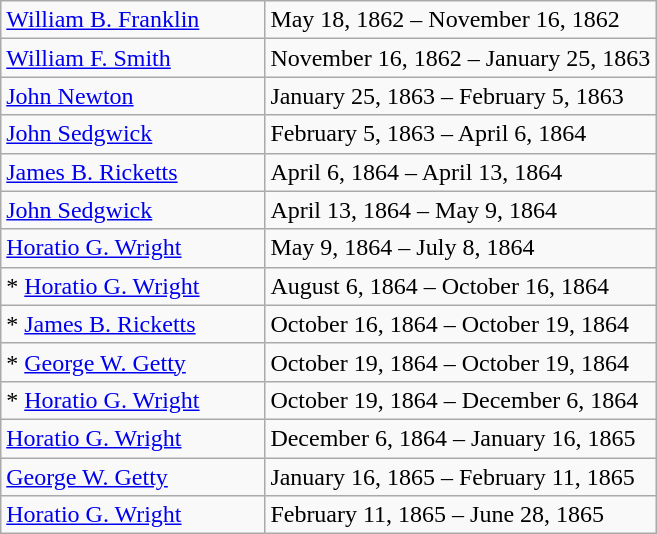<table class="wikitable">
<tr>
<td><a href='#'>William B. Franklin</a>          </td>
<td>May 18, 1862 – November 16, 1862</td>
</tr>
<tr>
<td><a href='#'>William F. Smith</a></td>
<td>November 16, 1862 – January 25, 1863</td>
</tr>
<tr>
<td><a href='#'>John Newton</a></td>
<td>January 25, 1863 – February 5, 1863</td>
</tr>
<tr>
<td><a href='#'>John Sedgwick</a></td>
<td>February 5, 1863 – April 6, 1864</td>
</tr>
<tr>
<td><a href='#'>James B. Ricketts</a></td>
<td>April 6, 1864 – April 13, 1864</td>
</tr>
<tr>
<td><a href='#'>John Sedgwick</a></td>
<td>April 13, 1864 – May 9, 1864</td>
</tr>
<tr>
<td><a href='#'>Horatio G. Wright</a></td>
<td>May 9, 1864 – July 8, 1864</td>
</tr>
<tr>
<td>* <a href='#'>Horatio G. Wright</a></td>
<td>August 6, 1864 – October 16, 1864</td>
</tr>
<tr>
<td>* <a href='#'>James B. Ricketts</a></td>
<td>October 16, 1864 – October 19, 1864</td>
</tr>
<tr>
<td>* <a href='#'>George W. Getty</a></td>
<td>October 19, 1864 – October 19, 1864</td>
</tr>
<tr>
<td>* <a href='#'>Horatio G. Wright</a></td>
<td>October 19, 1864 – December 6, 1864</td>
</tr>
<tr>
<td><a href='#'>Horatio G. Wright</a></td>
<td>December 6, 1864 – January 16, 1865</td>
</tr>
<tr>
<td><a href='#'>George W. Getty</a></td>
<td>January 16, 1865 – February 11, 1865</td>
</tr>
<tr>
<td><a href='#'>Horatio G. Wright</a></td>
<td>February 11, 1865 – June 28, 1865</td>
</tr>
</table>
